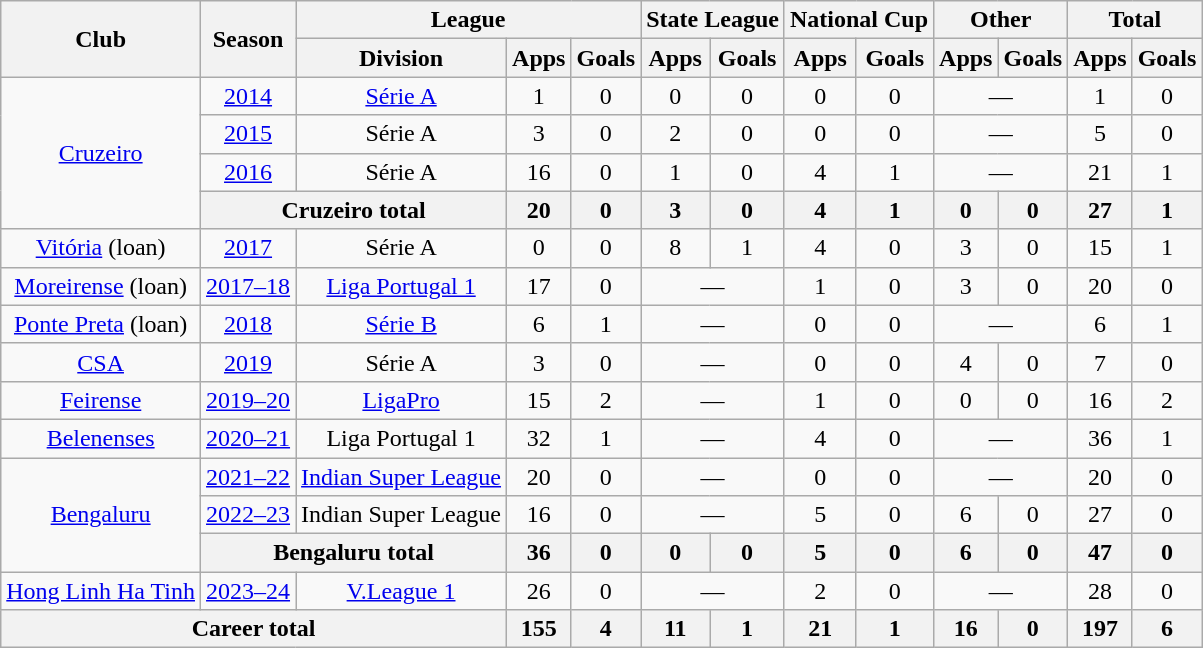<table class="wikitable" style="text-align:center">
<tr>
<th rowspan="2">Club</th>
<th rowspan="2">Season</th>
<th colspan="3">League</th>
<th colspan="2">State League</th>
<th colspan="2">National Cup</th>
<th colspan="2">Other</th>
<th colspan="2">Total</th>
</tr>
<tr>
<th>Division</th>
<th>Apps</th>
<th>Goals</th>
<th>Apps</th>
<th>Goals</th>
<th>Apps</th>
<th>Goals</th>
<th>Apps</th>
<th>Goals</th>
<th>Apps</th>
<th>Goals</th>
</tr>
<tr>
<td rowspan=4><a href='#'>Cruzeiro</a></td>
<td><a href='#'>2014</a></td>
<td><a href='#'>Série A</a></td>
<td>1</td>
<td>0</td>
<td>0</td>
<td>0</td>
<td>0</td>
<td>0</td>
<td colspan="2">—</td>
<td>1</td>
<td>0</td>
</tr>
<tr>
<td><a href='#'>2015</a></td>
<td>Série A</td>
<td>3</td>
<td>0</td>
<td>2</td>
<td>0</td>
<td>0</td>
<td>0</td>
<td colspan="2">—</td>
<td>5</td>
<td>0</td>
</tr>
<tr>
<td><a href='#'>2016</a></td>
<td>Série A</td>
<td>16</td>
<td>0</td>
<td>1</td>
<td>0</td>
<td>4</td>
<td>1</td>
<td colspan="2">—</td>
<td>21</td>
<td>1</td>
</tr>
<tr>
<th colspan="2">Cruzeiro total</th>
<th>20</th>
<th>0</th>
<th>3</th>
<th>0</th>
<th>4</th>
<th>1</th>
<th>0</th>
<th>0</th>
<th>27</th>
<th>1</th>
</tr>
<tr>
<td><a href='#'>Vitória</a> (loan)</td>
<td><a href='#'>2017</a></td>
<td rowspan="1">Série A</td>
<td>0</td>
<td>0</td>
<td>8</td>
<td>1</td>
<td>4</td>
<td>0</td>
<td>3</td>
<td>0</td>
<td>15</td>
<td>1</td>
</tr>
<tr>
<td><a href='#'>Moreirense</a> (loan)</td>
<td><a href='#'>2017–18</a></td>
<td><a href='#'>Liga Portugal 1</a></td>
<td>17</td>
<td>0</td>
<td colspan="2">—</td>
<td>1</td>
<td>0</td>
<td>3</td>
<td>0</td>
<td>20</td>
<td>0</td>
</tr>
<tr>
<td><a href='#'>Ponte Preta</a> (loan)</td>
<td><a href='#'>2018</a></td>
<td><a href='#'>Série B</a></td>
<td>6</td>
<td>1</td>
<td colspan="2">—</td>
<td>0</td>
<td>0</td>
<td colspan="2">—</td>
<td>6</td>
<td>1</td>
</tr>
<tr>
<td><a href='#'>CSA</a></td>
<td><a href='#'>2019</a></td>
<td>Série A</td>
<td>3</td>
<td>0</td>
<td colspan="2">—</td>
<td>0</td>
<td>0</td>
<td>4</td>
<td>0</td>
<td>7</td>
<td>0</td>
</tr>
<tr>
<td><a href='#'>Feirense</a></td>
<td><a href='#'>2019–20</a></td>
<td><a href='#'>LigaPro</a></td>
<td>15</td>
<td>2</td>
<td colspan="2">—</td>
<td>1</td>
<td>0</td>
<td>0</td>
<td>0</td>
<td>16</td>
<td>2</td>
</tr>
<tr>
<td><a href='#'>Belenenses</a></td>
<td><a href='#'>2020–21</a></td>
<td>Liga Portugal 1</td>
<td>32</td>
<td>1</td>
<td colspan="2">—</td>
<td>4</td>
<td>0</td>
<td colspan="2">—</td>
<td>36</td>
<td>1</td>
</tr>
<tr>
<td rowspan="3"><a href='#'>Bengaluru</a></td>
<td><a href='#'>2021–22</a></td>
<td><a href='#'>Indian Super League</a></td>
<td>20</td>
<td>0</td>
<td colspan="2">—</td>
<td>0</td>
<td>0</td>
<td colspan="2">—</td>
<td>20</td>
<td>0</td>
</tr>
<tr>
<td><a href='#'>2022–23</a></td>
<td>Indian Super League</td>
<td>16</td>
<td>0</td>
<td colspan="2">—</td>
<td>5</td>
<td>0</td>
<td>6</td>
<td>0</td>
<td>27</td>
<td>0</td>
</tr>
<tr>
<th colspan="2">Bengaluru total</th>
<th>36</th>
<th>0</th>
<th>0</th>
<th>0</th>
<th>5</th>
<th>0</th>
<th>6</th>
<th>0</th>
<th>47</th>
<th>0</th>
</tr>
<tr>
<td><a href='#'>Hong Linh Ha Tinh</a></td>
<td><a href='#'>2023–24</a></td>
<td><a href='#'>V.League 1</a></td>
<td>26</td>
<td>0</td>
<td colspan="2">—</td>
<td>2</td>
<td>0</td>
<td colspan=2>—</td>
<td>28</td>
<td>0</td>
</tr>
<tr>
<th colspan="3">Career total</th>
<th>155</th>
<th>4</th>
<th>11</th>
<th>1</th>
<th>21</th>
<th>1</th>
<th>16</th>
<th>0</th>
<th>197</th>
<th>6</th>
</tr>
</table>
